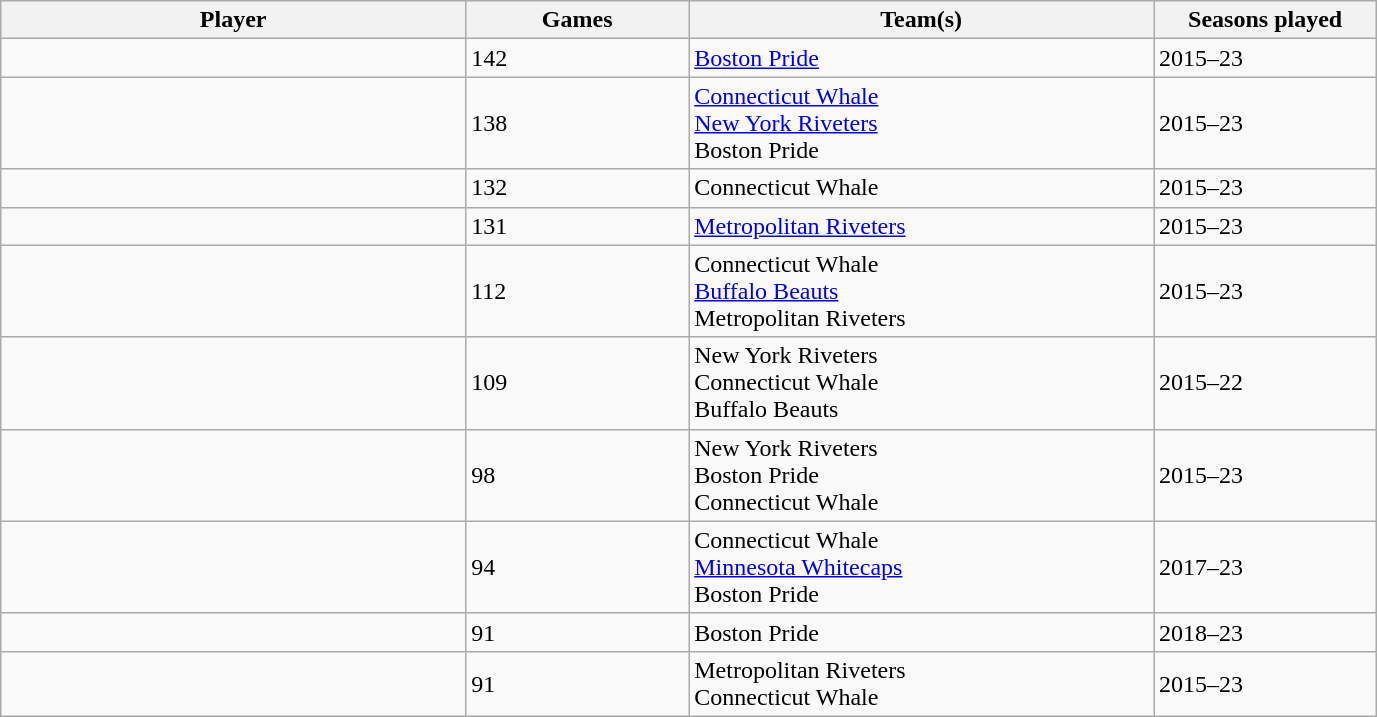<table class="wikitable sortable">
<tr>
<th width="25%">Player</th>
<th width="12%">Games</th>
<th width="25%">Team(s)</th>
<th width="12%">Seasons played</th>
</tr>
<tr>
<td></td>
<td>142</td>
<td><a href='#'>Boston Pride</a></td>
<td>2015–23</td>
</tr>
<tr>
<td></td>
<td>138</td>
<td><a href='#'>Connecticut Whale</a><br><a href='#'>New York Riveters</a><br>Boston Pride</td>
<td>2015–23</td>
</tr>
<tr>
<td></td>
<td>132</td>
<td>Connecticut Whale</td>
<td>2015–23</td>
</tr>
<tr>
<td></td>
<td>131</td>
<td><a href='#'>Metropolitan Riveters</a></td>
<td>2015–23</td>
</tr>
<tr>
<td></td>
<td>112</td>
<td>Connecticut Whale<br><a href='#'>Buffalo Beauts</a><br>Metropolitan Riveters</td>
<td>2015–23</td>
</tr>
<tr>
<td></td>
<td>109</td>
<td>New York Riveters<br>Connecticut Whale<br>Buffalo Beauts</td>
<td>2015–22</td>
</tr>
<tr>
<td></td>
<td>98</td>
<td>New York Riveters<br>Boston Pride<br>Connecticut Whale</td>
<td>2015–23</td>
</tr>
<tr>
<td></td>
<td>94</td>
<td>Connecticut Whale<br><a href='#'>Minnesota Whitecaps</a><br>Boston Pride</td>
<td>2017–23</td>
</tr>
<tr>
<td></td>
<td>91</td>
<td>Boston Pride</td>
<td>2018–23</td>
</tr>
<tr>
<td></td>
<td>91</td>
<td>Metropolitan Riveters<br>Connecticut Whale</td>
<td>2015–23</td>
</tr>
</table>
